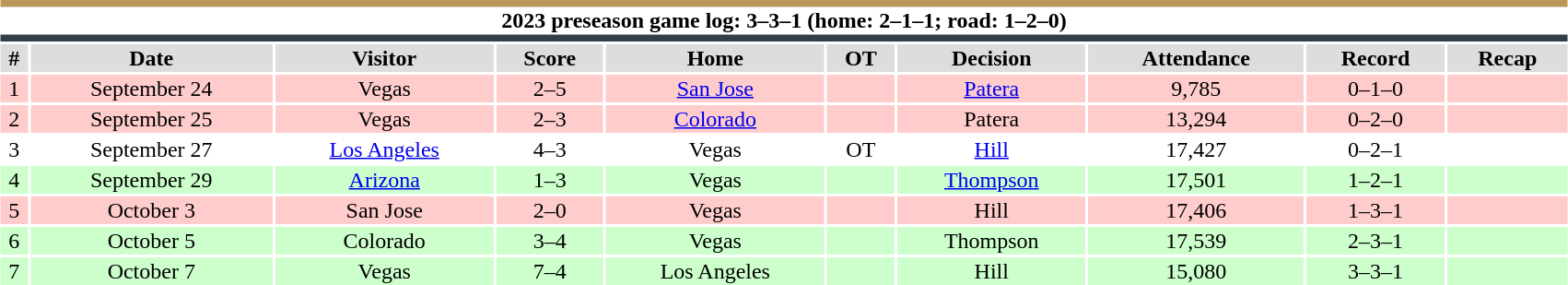<table class="toccolours collapsible collapsed" style="width:90%; clear:both; margin:1.5em auto; text-align:center;">
<tr>
<th colspan="11" style="background:#FFFFFF; border-top:#B9975B 5px solid; border-bottom:#333F48 5px solid;">2023 preseason game log: 3–3–1 (home: 2–1–1; road: 1–2–0)</th>
</tr>
<tr style="background:#ddd;">
<th>#</th>
<th>Date</th>
<th>Visitor</th>
<th>Score</th>
<th>Home</th>
<th>OT</th>
<th>Decision</th>
<th>Attendance</th>
<th>Record</th>
<th>Recap</th>
</tr>
<tr style="background:#fcc;">
<td>1</td>
<td>September 24</td>
<td>Vegas</td>
<td>2–5</td>
<td><a href='#'>San Jose</a></td>
<td></td>
<td><a href='#'>Patera</a></td>
<td>9,785</td>
<td>0–1–0</td>
<td></td>
</tr>
<tr style="background:#fcc;">
<td>2</td>
<td>September 25</td>
<td>Vegas</td>
<td>2–3</td>
<td><a href='#'>Colorado</a></td>
<td></td>
<td>Patera</td>
<td>13,294</td>
<td>0–2–0</td>
<td></td>
</tr>
<tr style="background:#fff;">
<td>3</td>
<td>September 27</td>
<td><a href='#'>Los Angeles</a></td>
<td>4–3</td>
<td>Vegas</td>
<td>OT</td>
<td><a href='#'>Hill</a></td>
<td>17,427</td>
<td>0–2–1</td>
<td></td>
</tr>
<tr style="background:#cfc;">
<td>4</td>
<td>September 29</td>
<td><a href='#'>Arizona</a></td>
<td>1–3</td>
<td>Vegas</td>
<td></td>
<td><a href='#'>Thompson</a></td>
<td>17,501</td>
<td>1–2–1</td>
<td></td>
</tr>
<tr style="background:#fcc;">
<td>5</td>
<td>October 3</td>
<td>San Jose</td>
<td>2–0</td>
<td>Vegas</td>
<td></td>
<td>Hill</td>
<td>17,406</td>
<td>1–3–1</td>
<td></td>
</tr>
<tr style="background:#cfc;">
<td>6</td>
<td>October 5</td>
<td>Colorado</td>
<td>3–4</td>
<td>Vegas</td>
<td></td>
<td>Thompson</td>
<td>17,539</td>
<td>2–3–1</td>
<td></td>
</tr>
<tr style="background:#cfc;">
<td>7</td>
<td>October 7</td>
<td>Vegas</td>
<td>7–4</td>
<td>Los Angeles</td>
<td></td>
<td>Hill</td>
<td>15,080</td>
<td>3–3–1</td>
<td></td>
</tr>
</table>
